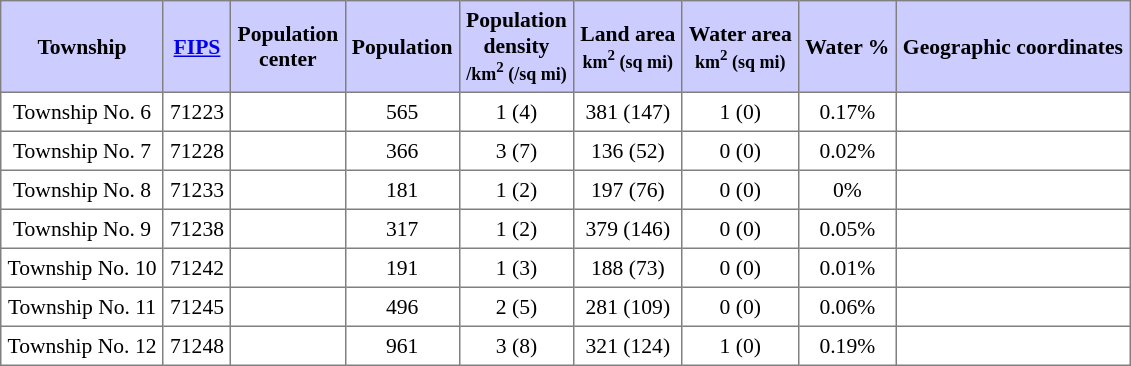<table class="toccolours" border=1 cellspacing=0 cellpadding=4 style="text-align:center; border-collapse:collapse; font-size:90%;">
<tr style="background:#ccccff">
<th>Township</th>
<th><a href='#'>FIPS</a></th>
<th>Population<br>center</th>
<th>Population</th>
<th>Population<br>density<br><small>/km<sup>2</sup> (/sq mi)</small></th>
<th>Land area<br><small>km<sup>2</sup> (sq mi)</small></th>
<th>Water area<br><small>km<sup>2</sup> (sq mi)</small></th>
<th>Water %</th>
<th>Geographic coordinates</th>
</tr>
<tr>
<td>Township No. 6</td>
<td>71223</td>
<td></td>
<td>565</td>
<td>1 (4)</td>
<td>381 (147)</td>
<td>1 (0)</td>
<td>0.17%</td>
<td></td>
</tr>
<tr>
<td>Township No. 7</td>
<td>71228</td>
<td></td>
<td>366</td>
<td>3 (7)</td>
<td>136 (52)</td>
<td>0 (0)</td>
<td>0.02%</td>
<td></td>
</tr>
<tr>
<td>Township No. 8</td>
<td>71233</td>
<td></td>
<td>181</td>
<td>1 (2)</td>
<td>197 (76)</td>
<td>0 (0)</td>
<td>0%</td>
<td></td>
</tr>
<tr>
<td>Township No. 9</td>
<td>71238</td>
<td></td>
<td>317</td>
<td>1 (2)</td>
<td>379 (146)</td>
<td>0 (0)</td>
<td>0.05%</td>
<td></td>
</tr>
<tr>
<td>Township No. 10</td>
<td>71242</td>
<td></td>
<td>191</td>
<td>1 (3)</td>
<td>188 (73)</td>
<td>0 (0)</td>
<td>0.01%</td>
<td></td>
</tr>
<tr>
<td>Township No. 11</td>
<td>71245</td>
<td></td>
<td>496</td>
<td>2 (5)</td>
<td>281 (109)</td>
<td>0 (0)</td>
<td>0.06%</td>
<td></td>
</tr>
<tr>
<td>Township No. 12</td>
<td>71248</td>
<td></td>
<td>961</td>
<td>3 (8)</td>
<td>321 (124)</td>
<td>1 (0)</td>
<td>0.19%</td>
<td></td>
</tr>
</table>
